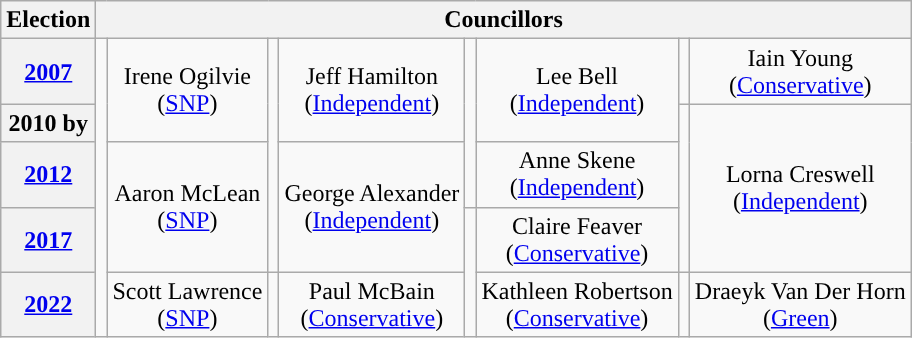<table class="wikitable" style="text-align:center">
<tr>
<th>Election</th>
<th colspan=8>Councillors</th>
</tr>
<tr>
<th><a href='#'>2007</a></th>
<td rowspan=5; style="background-color: "></td>
<td rowspan=2>Irene Ogilvie<br>(<a href='#'>SNP</a>)</td>
<td rowspan=4; style="background-color: "></td>
<td rowspan=2>Jeff Hamilton<br>(<a href='#'>Independent</a>)</td>
<td rowspan=3; style="background-color: "></td>
<td rowspan=2>Lee Bell<br>(<a href='#'>Independent</a>)</td>
<td rowspan=1; style="background-color: "></td>
<td rowspan=1>Iain Young<br>(<a href='#'>Conservative</a>)</td>
</tr>
<tr>
<th>2010 by</th>
<td rowspan=3; style="background-color: "></td>
<td rowspan=3>Lorna Creswell<br>(<a href='#'>Independent</a>)</td>
</tr>
<tr>
<th><a href='#'>2012</a></th>
<td rowspan=2>Aaron McLean<br>(<a href='#'>SNP</a>)</td>
<td rowspan=2>George Alexander<br>(<a href='#'>Independent</a>)</td>
<td rowspan=1>Anne Skene<br>(<a href='#'>Independent</a>)</td>
</tr>
<tr>
<th><a href='#'>2017</a></th>
<td rowspan=2; style="background-color: "></td>
<td rowspan=1>Claire Feaver<br>(<a href='#'>Conservative</a>)</td>
</tr>
<tr>
<th><a href='#'>2022</a></th>
<td rowspan=1>Scott Lawrence<br>(<a href='#'>SNP</a>)</td>
<td rowspan=1; style="background-color: "></td>
<td rowspan=1>Paul McBain<br>(<a href='#'>Conservative</a>)</td>
<td rowspan=1>Kathleen Robertson<br>(<a href='#'>Conservative</a>)</td>
<td rowspan=1; style="background-color: "></td>
<td rowspan=1>Draeyk Van Der Horn<br>(<a href='#'>Green</a>)</td>
</tr>
</table>
